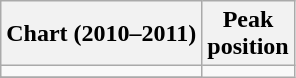<table class="wikitable sortable">
<tr>
<th align="left">Chart (2010–2011)</th>
<th align="center">Peak<br>position</th>
</tr>
<tr>
<td></td>
</tr>
<tr>
</tr>
<tr>
</tr>
</table>
